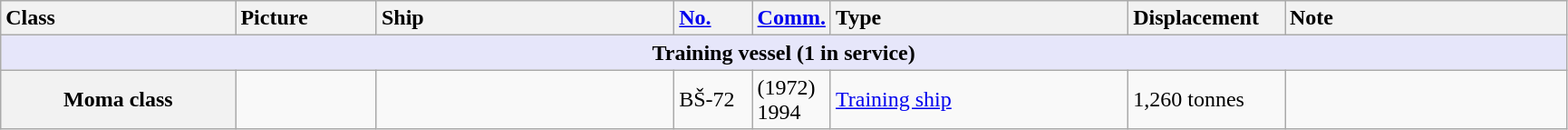<table class="wikitable">
<tr>
<th style="text-align:left; width:15%;">Class</th>
<th style="text-align:left; width:9%;">Picture</th>
<th style="text-align:left; width:19%;">Ship</th>
<th style="text-align:left; width: 5%;"><a href='#'>No.</a></th>
<th style="text-align:left; width: 5%;"><a href='#'>Comm.</a></th>
<th style="text-align:left; width:19%;">Type</th>
<th style="text-align:left; width:10%;">Displacement</th>
<th style="text-align:left; width:20%;">Note</th>
</tr>
<tr>
<th colspan="8" style="background: lavender;">Training vessel (1 in service)</th>
</tr>
<tr>
<th>Moma class</th>
<td></td>
<td></td>
<td>BŠ-72</td>
<td>(1972)<br>1994</td>
<td><a href='#'>Training ship</a></td>
<td>1,260 tonnes</td>
<td></td>
</tr>
</table>
